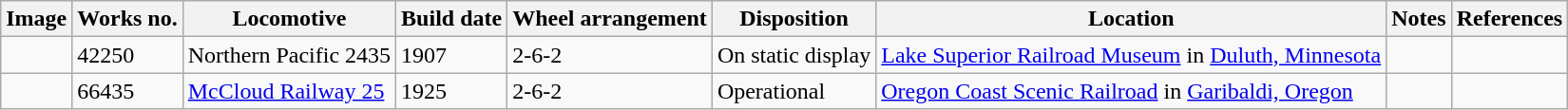<table class="wikitable">
<tr>
<th>Image</th>
<th>Works no.</th>
<th>Locomotive</th>
<th>Build date</th>
<th>Wheel arrangement</th>
<th>Disposition</th>
<th>Location</th>
<th>Notes</th>
<th>References</th>
</tr>
<tr>
<td></td>
<td>42250</td>
<td>Northern Pacific 2435</td>
<td>1907</td>
<td>2-6-2</td>
<td>On static display</td>
<td><a href='#'>Lake Superior Railroad Museum</a> in <a href='#'>Duluth, Minnesota</a></td>
<td></td>
<td></td>
</tr>
<tr>
<td></td>
<td>66435</td>
<td><a href='#'>McCloud Railway 25</a></td>
<td>1925</td>
<td>2-6-2</td>
<td>Operational</td>
<td><a href='#'>Oregon Coast Scenic Railroad</a> in <a href='#'>Garibaldi, Oregon</a></td>
<td></td>
<td></td>
</tr>
</table>
